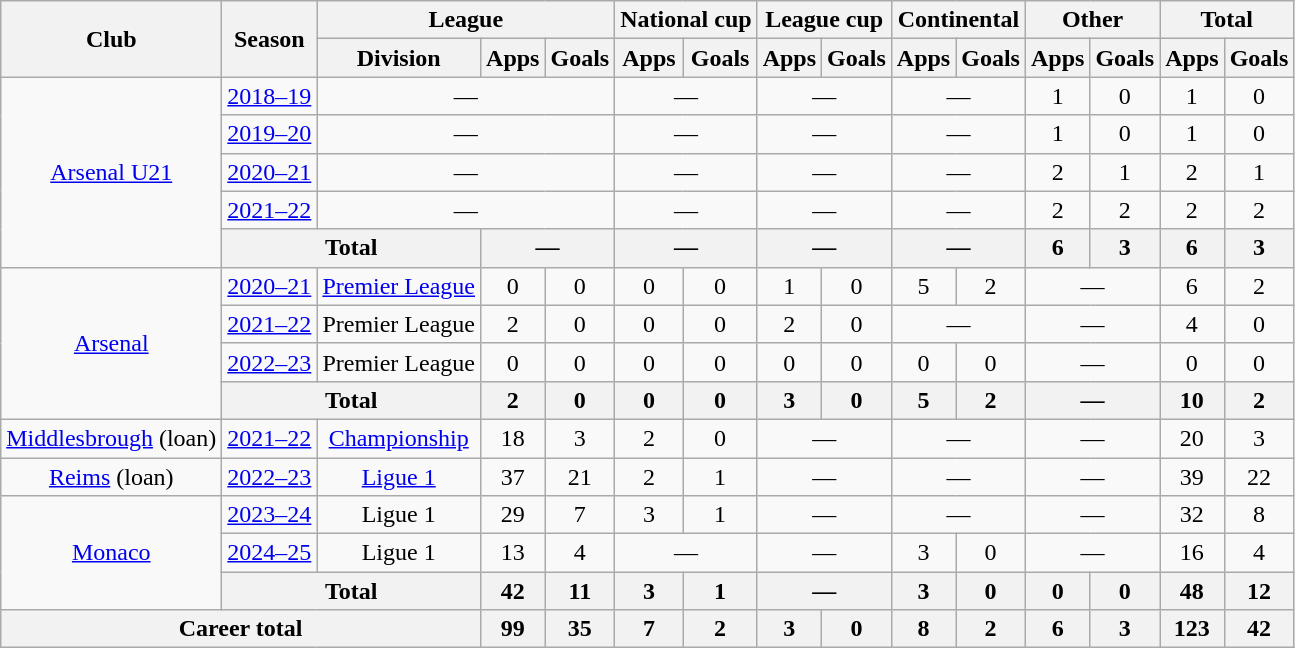<table class="wikitable" style="text-align:center">
<tr>
<th rowspan="2">Club</th>
<th rowspan="2">Season</th>
<th colspan="3">League</th>
<th colspan="2">National cup</th>
<th colspan="2">League cup</th>
<th colspan="2">Continental</th>
<th colspan="2">Other</th>
<th colspan="2">Total</th>
</tr>
<tr>
<th>Division</th>
<th>Apps</th>
<th>Goals</th>
<th>Apps</th>
<th>Goals</th>
<th>Apps</th>
<th>Goals</th>
<th>Apps</th>
<th>Goals</th>
<th>Apps</th>
<th>Goals</th>
<th>Apps</th>
<th>Goals</th>
</tr>
<tr>
<td rowspan="5"><a href='#'>Arsenal U21</a></td>
<td><a href='#'>2018–19</a></td>
<td colspan="3">—</td>
<td colspan="2">—</td>
<td colspan="2">—</td>
<td colspan="2">—</td>
<td>1</td>
<td>0</td>
<td>1</td>
<td>0</td>
</tr>
<tr>
<td><a href='#'>2019–20</a></td>
<td colspan="3">—</td>
<td colspan="2">—</td>
<td colspan="2">—</td>
<td colspan="2">—</td>
<td>1</td>
<td>0</td>
<td>1</td>
<td>0</td>
</tr>
<tr>
<td><a href='#'>2020–21</a></td>
<td colspan="3">—</td>
<td colspan="2">—</td>
<td colspan="2">—</td>
<td colspan="2">—</td>
<td>2</td>
<td>1</td>
<td>2</td>
<td>1</td>
</tr>
<tr>
<td><a href='#'>2021–22</a></td>
<td colspan="3">—</td>
<td colspan="2">—</td>
<td colspan="2">—</td>
<td colspan="2">—</td>
<td>2</td>
<td>2</td>
<td>2</td>
<td>2</td>
</tr>
<tr>
<th colspan="2">Total</th>
<th colspan="2">—</th>
<th colspan="2">—</th>
<th colspan="2">—</th>
<th colspan="2">—</th>
<th>6</th>
<th>3</th>
<th>6</th>
<th>3</th>
</tr>
<tr>
<td rowspan="4"><a href='#'>Arsenal</a></td>
<td><a href='#'>2020–21</a></td>
<td><a href='#'>Premier League</a></td>
<td>0</td>
<td>0</td>
<td>0</td>
<td>0</td>
<td>1</td>
<td>0</td>
<td>5</td>
<td>2</td>
<td colspan="2">—</td>
<td>6</td>
<td>2</td>
</tr>
<tr>
<td><a href='#'>2021–22</a></td>
<td>Premier League</td>
<td>2</td>
<td>0</td>
<td>0</td>
<td>0</td>
<td>2</td>
<td>0</td>
<td colspan="2">—</td>
<td colspan="2">—</td>
<td>4</td>
<td>0</td>
</tr>
<tr>
<td><a href='#'>2022–23</a></td>
<td>Premier League</td>
<td>0</td>
<td>0</td>
<td>0</td>
<td>0</td>
<td>0</td>
<td>0</td>
<td>0</td>
<td>0</td>
<td colspan="2">—</td>
<td>0</td>
<td>0</td>
</tr>
<tr>
<th colspan="2">Total</th>
<th>2</th>
<th>0</th>
<th>0</th>
<th>0</th>
<th>3</th>
<th>0</th>
<th>5</th>
<th>2</th>
<th colspan="2">—</th>
<th>10</th>
<th>2</th>
</tr>
<tr>
<td><a href='#'>Middlesbrough</a> (loan)</td>
<td><a href='#'>2021–22</a></td>
<td><a href='#'>Championship</a></td>
<td>18</td>
<td>3</td>
<td>2</td>
<td>0</td>
<td colspan="2">—</td>
<td colspan="2">—</td>
<td colspan="2">—</td>
<td>20</td>
<td>3</td>
</tr>
<tr>
<td><a href='#'>Reims</a> (loan)</td>
<td><a href='#'>2022–23</a></td>
<td><a href='#'>Ligue 1</a></td>
<td>37</td>
<td>21</td>
<td>2</td>
<td>1</td>
<td colspan="2">—</td>
<td colspan="2">—</td>
<td colspan="2">—</td>
<td>39</td>
<td>22</td>
</tr>
<tr>
<td rowspan="3"><a href='#'>Monaco</a></td>
<td><a href='#'>2023–24</a></td>
<td>Ligue 1</td>
<td>29</td>
<td>7</td>
<td>3</td>
<td>1</td>
<td colspan="2">—</td>
<td colspan="2">—</td>
<td colspan="2">—</td>
<td>32</td>
<td>8</td>
</tr>
<tr>
<td><a href='#'>2024–25</a></td>
<td>Ligue 1</td>
<td>13</td>
<td>4</td>
<td colspan="2">—</td>
<td colspan="2">—</td>
<td>3</td>
<td>0</td>
<td colspan="2">—</td>
<td>16</td>
<td>4</td>
</tr>
<tr>
<th colspan="2">Total</th>
<th>42</th>
<th>11</th>
<th>3</th>
<th>1</th>
<th colspan="2">—</th>
<th>3</th>
<th>0</th>
<th>0</th>
<th>0</th>
<th>48</th>
<th>12</th>
</tr>
<tr>
<th colspan="3">Career total</th>
<th>99</th>
<th>35</th>
<th>7</th>
<th>2</th>
<th>3</th>
<th>0</th>
<th>8</th>
<th>2</th>
<th>6</th>
<th>3</th>
<th>123</th>
<th>42</th>
</tr>
</table>
